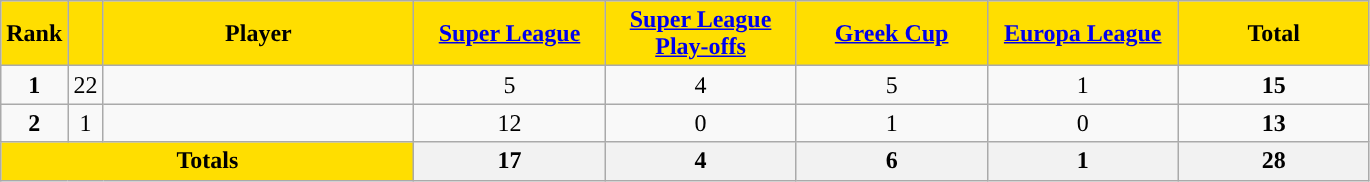<table class="wikitable sortable" style="text-align:center">
<tr>
<th style="background:#FFDE00">Rank</th>
<th style="background:#FFDE00"></th>
<th width=200 style="background:#FFDE00">Player</th>
<th width=120 style="background:#FFDE00"><a href='#'>Super League</a></th>
<th width=120 style="background:#FFDE00"><a href='#'>Super League Play-offs</a></th>
<th width=120 style="background:#FFDE00"><a href='#'>Greek Cup</a></th>
<th width=120 style="background:#FFDE00"><a href='#'>Europa League</a></th>
<th width=120 style="background:#FFDE00">Total</th>
</tr>
<tr>
<td><strong>1</strong></td>
<td>22</td>
<td align=left></td>
<td>5</td>
<td>4</td>
<td>5</td>
<td>1</td>
<td><strong>15</strong></td>
</tr>
<tr>
<td><strong>2</strong></td>
<td>1</td>
<td align=left></td>
<td>12</td>
<td>0</td>
<td>1</td>
<td>0</td>
<td><strong>13</strong></td>
</tr>
<tr class="sortbottom">
<th colspan=3 style="background:#FFDE00"><strong>Totals</strong></th>
<th><strong>17</strong></th>
<th><strong> 4</strong></th>
<th><strong> 6</strong></th>
<th><strong> 1</strong></th>
<th><strong>28</strong></th>
</tr>
</table>
